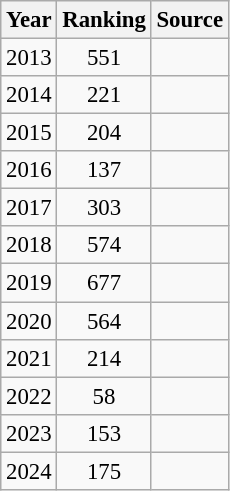<table class="wikitable" style="text-align:center; font-size: 95%;">
<tr>
<th>Year</th>
<th>Ranking</th>
<th>Source</th>
</tr>
<tr>
<td>2013</td>
<td>551</td>
<td></td>
</tr>
<tr>
<td>2014</td>
<td>221</td>
<td></td>
</tr>
<tr>
<td>2015</td>
<td>204</td>
<td></td>
</tr>
<tr>
<td>2016</td>
<td>137</td>
<td></td>
</tr>
<tr>
<td>2017</td>
<td>303</td>
<td></td>
</tr>
<tr>
<td>2018</td>
<td>574</td>
<td></td>
</tr>
<tr>
<td>2019</td>
<td>677</td>
<td></td>
</tr>
<tr>
<td>2020</td>
<td>564</td>
<td></td>
</tr>
<tr>
<td>2021</td>
<td>214</td>
<td></td>
</tr>
<tr>
<td>2022</td>
<td>58</td>
<td></td>
</tr>
<tr>
<td>2023</td>
<td>153</td>
<td></td>
</tr>
<tr>
<td>2024</td>
<td>175</td>
<td></td>
</tr>
</table>
